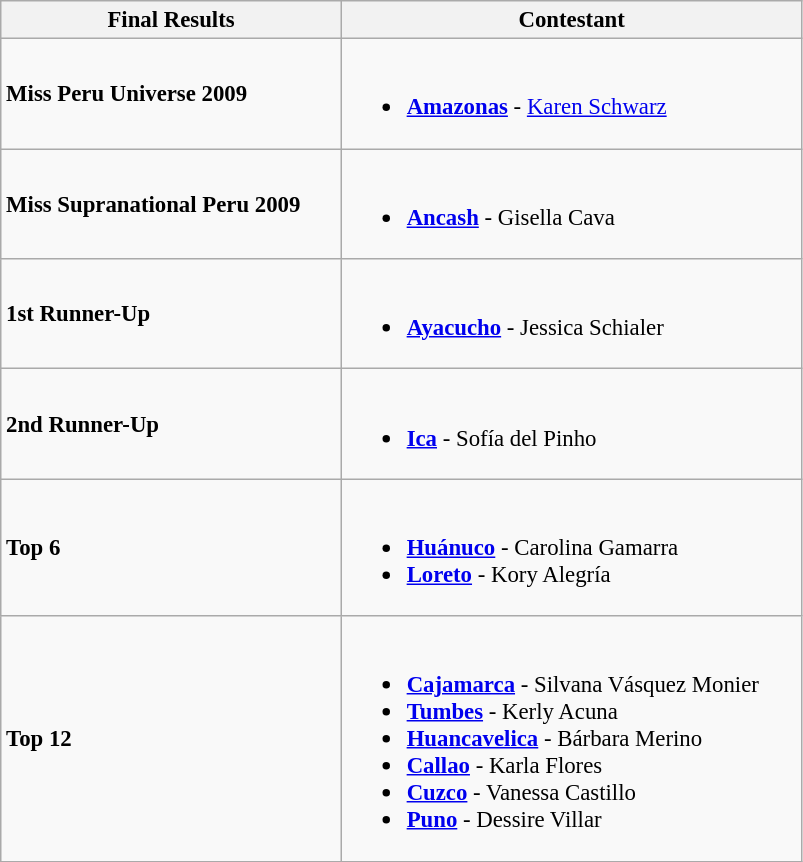<table class="wikitable sortable" style="font-size:95%;">
<tr>
<th width="220">Final Results</th>
<th width="300">Contestant</th>
</tr>
<tr>
<td><strong>Miss Peru Universe 2009</strong></td>
<td><br><ul><li> <strong><a href='#'>Amazonas</a></strong> - <a href='#'>Karen Schwarz</a></li></ul></td>
</tr>
<tr>
<td><strong>Miss Supranational Peru 2009</strong></td>
<td><br><ul><li> <strong><a href='#'>Ancash</a></strong> - Gisella Cava</li></ul></td>
</tr>
<tr>
<td><strong>1st Runner-Up</strong></td>
<td><br><ul><li> <strong><a href='#'>Ayacucho</a></strong> - Jessica Schialer</li></ul></td>
</tr>
<tr>
<td><strong>2nd Runner-Up</strong></td>
<td><br><ul><li> <strong><a href='#'>Ica</a></strong> - Sofía del Pinho</li></ul></td>
</tr>
<tr>
<td><strong>Top 6</strong></td>
<td><br><ul><li> <strong><a href='#'>Huánuco</a></strong> - Carolina Gamarra</li><li> <strong><a href='#'>Loreto</a></strong> - Kory Alegría</li></ul></td>
</tr>
<tr>
<td><strong>Top 12</strong></td>
<td><br><ul><li> <strong><a href='#'>Cajamarca</a></strong> - Silvana Vásquez Monier</li><li> <strong><a href='#'>Tumbes</a></strong> - Kerly Acuna</li><li> <strong><a href='#'>Huancavelica</a></strong> - Bárbara Merino</li><li> <strong><a href='#'>Callao</a></strong> - Karla Flores</li><li> <strong><a href='#'>Cuzco</a></strong> - Vanessa Castillo</li><li> <strong><a href='#'>Puno</a></strong> - Dessire Villar</li></ul></td>
</tr>
</table>
